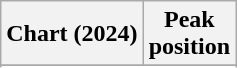<table class="wikitable sortable plainrowheaders" style="text-align:center">
<tr>
<th scope="col">Chart (2024)</th>
<th scope="col">Peak<br> position</th>
</tr>
<tr>
</tr>
<tr>
</tr>
</table>
